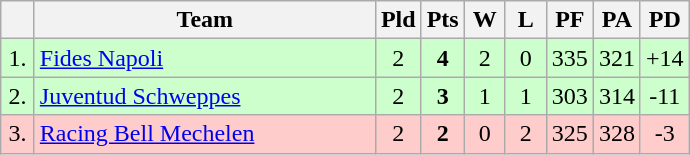<table class="wikitable" style="text-align:center">
<tr>
<th width=15></th>
<th width=220>Team</th>
<th width=20>Pld</th>
<th width=20>Pts</th>
<th width=20>W</th>
<th width=20>L</th>
<th width=20>PF</th>
<th width=20>PA</th>
<th width=20>PD</th>
</tr>
<tr style="background: #ccffcc;">
<td>1.</td>
<td align=left> <a href='#'>Fides Napoli</a></td>
<td>2</td>
<td><strong>4</strong></td>
<td>2</td>
<td>0</td>
<td>335</td>
<td>321</td>
<td>+14</td>
</tr>
<tr style="background: #ccffcc;">
<td>2.</td>
<td align=left> <a href='#'>Juventud Schweppes</a></td>
<td>2</td>
<td><strong>3</strong></td>
<td>1</td>
<td>1</td>
<td>303</td>
<td>314</td>
<td>-11</td>
</tr>
<tr style="background: #ffcccc;">
<td>3.</td>
<td align=left> <a href='#'>Racing Bell Mechelen</a></td>
<td>2</td>
<td><strong>2</strong></td>
<td>0</td>
<td>2</td>
<td>325</td>
<td>328</td>
<td>-3</td>
</tr>
</table>
